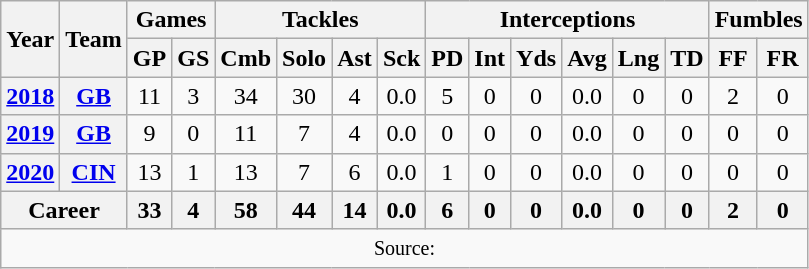<table class="wikitable" style="text-align: center;">
<tr>
<th rowspan="2">Year</th>
<th rowspan="2">Team</th>
<th colspan="2">Games</th>
<th colspan="4">Tackles</th>
<th colspan="6">Interceptions</th>
<th colspan="2">Fumbles</th>
</tr>
<tr>
<th>GP</th>
<th>GS</th>
<th>Cmb</th>
<th>Solo</th>
<th>Ast</th>
<th>Sck</th>
<th>PD</th>
<th>Int</th>
<th>Yds</th>
<th>Avg</th>
<th>Lng</th>
<th>TD</th>
<th>FF</th>
<th>FR</th>
</tr>
<tr>
<th><a href='#'>2018</a></th>
<th><a href='#'>GB</a></th>
<td>11</td>
<td>3</td>
<td>34</td>
<td>30</td>
<td>4</td>
<td>0.0</td>
<td>5</td>
<td>0</td>
<td>0</td>
<td>0.0</td>
<td>0</td>
<td>0</td>
<td>2</td>
<td>0</td>
</tr>
<tr>
<th><a href='#'>2019</a></th>
<th><a href='#'>GB</a></th>
<td>9</td>
<td>0</td>
<td>11</td>
<td>7</td>
<td>4</td>
<td>0.0</td>
<td>0</td>
<td>0</td>
<td>0</td>
<td>0.0</td>
<td>0</td>
<td>0</td>
<td>0</td>
<td>0</td>
</tr>
<tr>
<th><a href='#'>2020</a></th>
<th><a href='#'>CIN</a></th>
<td>13</td>
<td>1</td>
<td>13</td>
<td>7</td>
<td>6</td>
<td>0.0</td>
<td>1</td>
<td>0</td>
<td>0</td>
<td>0.0</td>
<td>0</td>
<td>0</td>
<td>0</td>
<td>0</td>
</tr>
<tr>
<th colspan="2">Career</th>
<th>33</th>
<th>4</th>
<th>58</th>
<th>44</th>
<th>14</th>
<th>0.0</th>
<th>6</th>
<th>0</th>
<th>0</th>
<th>0.0</th>
<th>0</th>
<th>0</th>
<th>2</th>
<th>0</th>
</tr>
<tr>
<td colspan="17"><small>Source: </small></td>
</tr>
</table>
